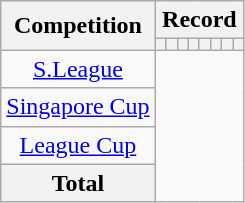<table class="wikitable" style="text-align: center">
<tr>
<th rowspan=2>Competition</th>
<th colspan=8>Record</th>
</tr>
<tr>
<th></th>
<th></th>
<th></th>
<th></th>
<th></th>
<th></th>
<th></th>
<th></th>
</tr>
<tr>
<td><a href='#'>S.League</a><br></td>
</tr>
<tr>
<td><a href='#'>Singapore Cup</a><br></td>
</tr>
<tr>
<td><a href='#'>League Cup</a><br></td>
</tr>
<tr>
<th>Total<br></th>
</tr>
</table>
